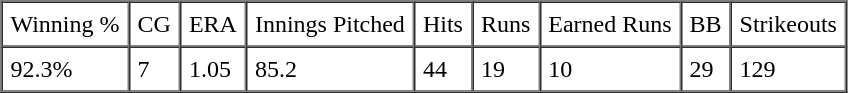<table border=1 cellspacing=0 cellpadding=5>
<tr>
<td>Winning %</td>
<td>CG</td>
<td>ERA</td>
<td>Innings Pitched</td>
<td>Hits</td>
<td>Runs</td>
<td>Earned Runs</td>
<td>BB</td>
<td>Strikeouts</td>
</tr>
<tr>
<td>92.3%</td>
<td>7</td>
<td>1.05</td>
<td>85.2</td>
<td>44</td>
<td>19</td>
<td>10</td>
<td>29</td>
<td>129</td>
</tr>
</table>
